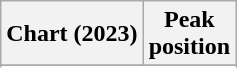<table class="wikitable sortable plainrowheaders" style="text-align:center">
<tr>
<th scope="col">Chart (2023)</th>
<th scope="col">Peak<br>position</th>
</tr>
<tr>
</tr>
<tr>
</tr>
</table>
